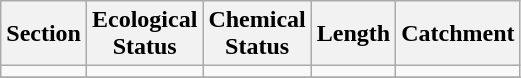<table class="wikitable">
<tr>
<th>Section</th>
<th>Ecological<br>Status</th>
<th>Chemical<br>Status</th>
<th>Length</th>
<th>Catchment</th>
</tr>
<tr>
<td></td>
<td></td>
<td></td>
<td></td>
<td></td>
</tr>
<tr>
</tr>
</table>
